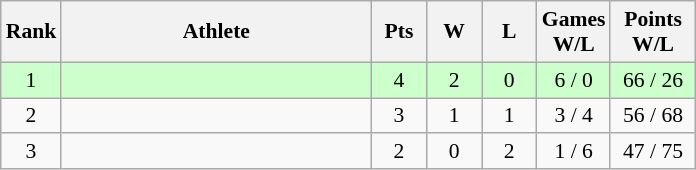<table class="wikitable" style="text-align: center; font-size:90% ">
<tr>
<th width="20">Rank</th>
<th width="200">Athlete</th>
<th width="30">Pts</th>
<th width="30">W</th>
<th width="30">L</th>
<th width="40">Games<br>W/L</th>
<th width="50">Points<br>W/L</th>
</tr>
<tr bgcolor=#ccffcc>
<td>1</td>
<td align=left></td>
<td>4</td>
<td>2</td>
<td>0</td>
<td>6 / 0</td>
<td>66 / 26</td>
</tr>
<tr>
<td>2</td>
<td align=left></td>
<td>3</td>
<td>1</td>
<td>1</td>
<td>3 / 4</td>
<td>56 / 68</td>
</tr>
<tr>
<td>3</td>
<td align=left></td>
<td>2</td>
<td>0</td>
<td>2</td>
<td>1 / 6</td>
<td>47 / 75</td>
</tr>
</table>
